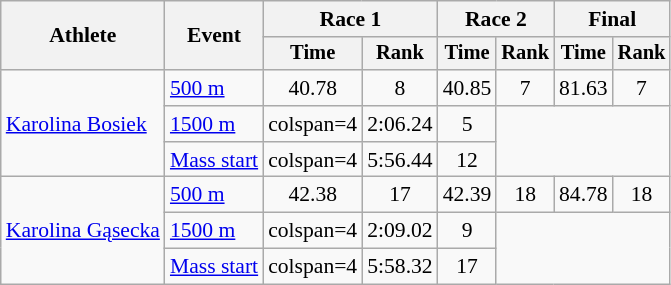<table class="wikitable" style="font-size:90%">
<tr>
<th rowspan=2>Athlete</th>
<th rowspan=2>Event</th>
<th colspan=2>Race 1</th>
<th colspan=2>Race 2</th>
<th colspan=2>Final</th>
</tr>
<tr style="font-size:95%">
<th>Time</th>
<th>Rank</th>
<th>Time</th>
<th>Rank</th>
<th>Time</th>
<th>Rank</th>
</tr>
<tr align=center>
<td align=left rowspan=3><a href='#'>Karolina Bosiek</a></td>
<td align=left><a href='#'>500 m</a></td>
<td>40.78</td>
<td>8</td>
<td>40.85</td>
<td>7</td>
<td>81.63</td>
<td>7</td>
</tr>
<tr align=center>
<td align=left><a href='#'>1500 m</a></td>
<td>colspan=4 </td>
<td>2:06.24</td>
<td>5</td>
</tr>
<tr align=center>
<td align=left><a href='#'>Mass start</a></td>
<td>colspan=4 </td>
<td>5:56.44</td>
<td>12</td>
</tr>
<tr align=center>
<td align=left rowspan=3><a href='#'>Karolina Gąsecka</a></td>
<td align=left><a href='#'>500 m</a></td>
<td>42.38</td>
<td>17</td>
<td>42.39</td>
<td>18</td>
<td>84.78</td>
<td>18</td>
</tr>
<tr align=center>
<td align=left><a href='#'>1500 m</a></td>
<td>colspan=4 </td>
<td>2:09.02</td>
<td>9</td>
</tr>
<tr align=center>
<td align=left><a href='#'>Mass start</a></td>
<td>colspan=4 </td>
<td>5:58.32</td>
<td>17</td>
</tr>
</table>
